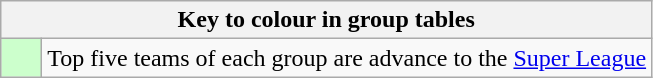<table class="wikitable" style="text-align: center;">
<tr>
<th colspan=2>Key to colour in group tables</th>
</tr>
<tr>
<td bgcolor=#ccffcc style="width: 20px;"></td>
<td align=left>Top five teams of each group are advance to the <a href='#'>Super League</a></td>
</tr>
</table>
